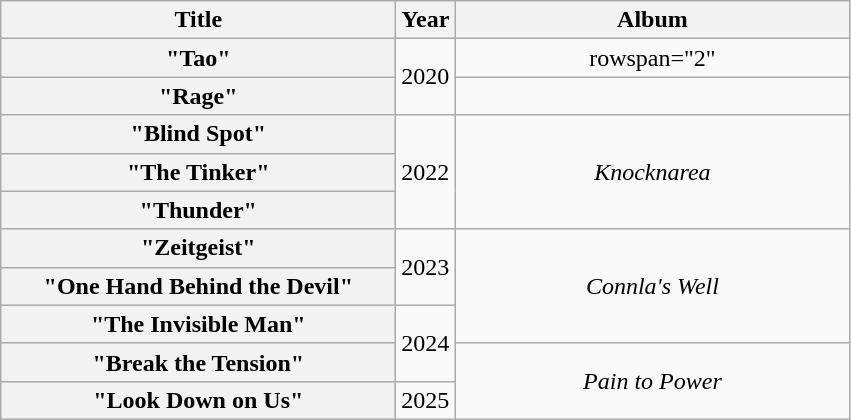<table class="wikitable plainrowheaders" style="text-align:center;">
<tr>
<th scope="col" style="width:16em;">Title</th>
<th scope="col" style="width:1em;">Year</th>
<th scope="col" style="width:16em;">Album</th>
</tr>
<tr>
<th scope="row">"Tao"</th>
<td rowspan="2">2020</td>
<td>rowspan="2" </td>
</tr>
<tr>
<th scope="row">"Rage"</th>
</tr>
<tr>
<th scope="row">"Blind Spot"</th>
<td rowspan="3">2022</td>
<td rowspan="3"><em>Knocknarea</em></td>
</tr>
<tr>
<th scope="row">"The Tinker"</th>
</tr>
<tr>
<th scope="row">"Thunder"</th>
</tr>
<tr>
<th scope="row">"Zeitgeist"</th>
<td rowspan="2">2023</td>
<td rowspan="3"><em>Connla's Well</em></td>
</tr>
<tr>
<th scope="row">"One Hand Behind the Devil"</th>
</tr>
<tr>
<th scope="row">"The Invisible Man"</th>
<td rowspan="2">2024</td>
</tr>
<tr>
<th scope="row">"Break the Tension"</th>
<td rowspan="3"><em>Pain to Power</em></td>
</tr>
<tr>
<th scope="row">"Look Down on Us"</th>
<td rowspan="2">2025</td>
</tr>
</table>
